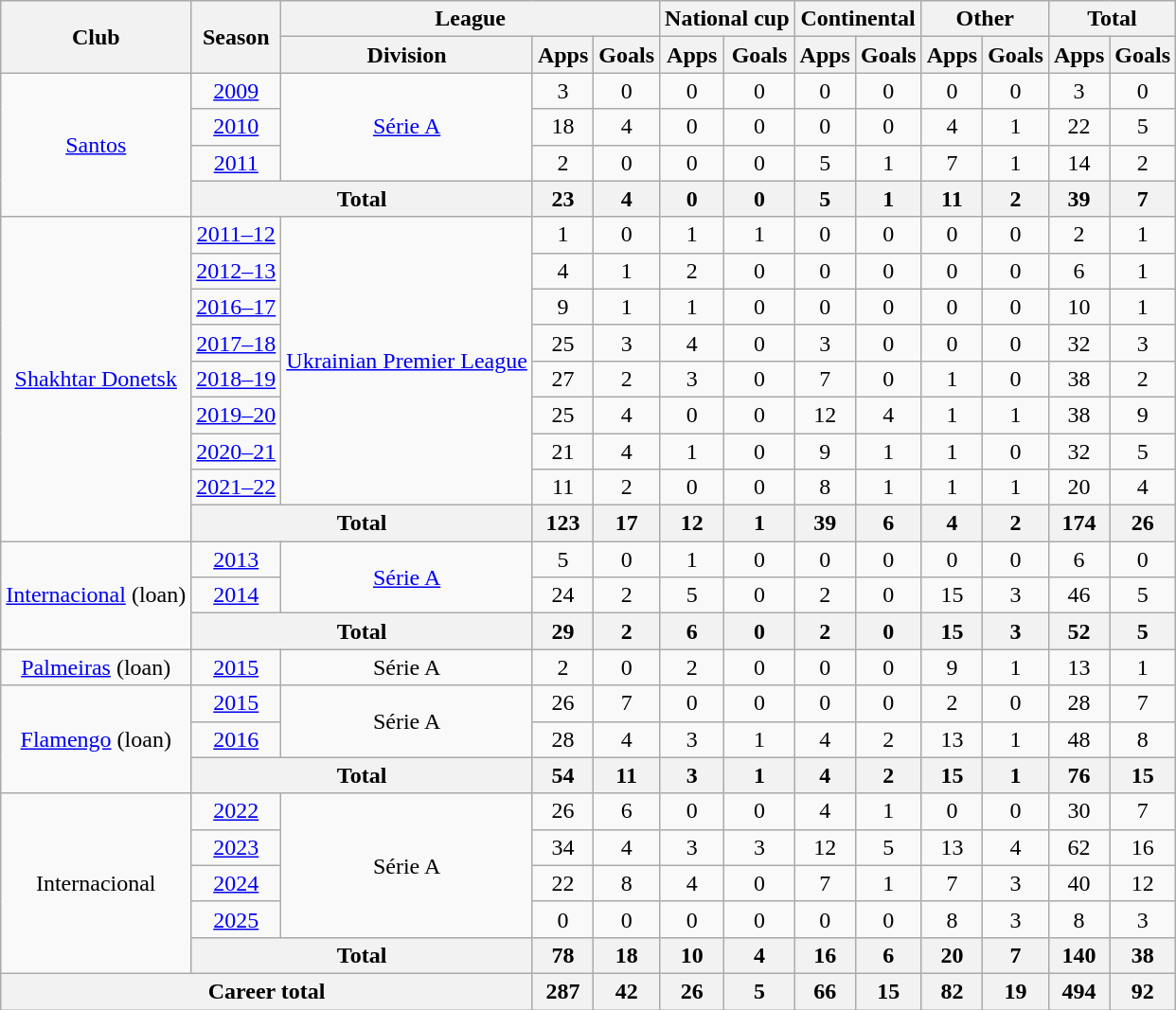<table class="wikitable" style="text-align:center">
<tr>
<th rowspan="2">Club</th>
<th rowspan="2">Season</th>
<th colspan="3">League</th>
<th colspan="2">National cup</th>
<th colspan="2">Continental</th>
<th colspan="2">Other</th>
<th colspan="2">Total</th>
</tr>
<tr>
<th>Division</th>
<th>Apps</th>
<th>Goals</th>
<th>Apps</th>
<th>Goals</th>
<th>Apps</th>
<th>Goals</th>
<th>Apps</th>
<th>Goals</th>
<th>Apps</th>
<th>Goals</th>
</tr>
<tr>
<td rowspan="4"><a href='#'>Santos</a></td>
<td><a href='#'>2009</a></td>
<td rowspan="3"><a href='#'>Série A</a></td>
<td>3</td>
<td>0</td>
<td>0</td>
<td>0</td>
<td>0</td>
<td>0</td>
<td>0</td>
<td>0</td>
<td>3</td>
<td>0</td>
</tr>
<tr>
<td><a href='#'>2010</a></td>
<td>18</td>
<td>4</td>
<td>0</td>
<td>0</td>
<td>0</td>
<td>0</td>
<td>4</td>
<td>1</td>
<td>22</td>
<td>5</td>
</tr>
<tr>
<td><a href='#'>2011</a></td>
<td>2</td>
<td>0</td>
<td>0</td>
<td>0</td>
<td>5</td>
<td>1</td>
<td>7</td>
<td>1</td>
<td>14</td>
<td>2</td>
</tr>
<tr>
<th colspan="2">Total</th>
<th>23</th>
<th>4</th>
<th>0</th>
<th>0</th>
<th>5</th>
<th>1</th>
<th>11</th>
<th>2</th>
<th>39</th>
<th>7</th>
</tr>
<tr>
<td rowspan="9"><a href='#'>Shakhtar Donetsk</a></td>
<td><a href='#'>2011–12</a></td>
<td rowspan="8"><a href='#'>Ukrainian Premier League</a></td>
<td>1</td>
<td>0</td>
<td>1</td>
<td>1</td>
<td>0</td>
<td>0</td>
<td>0</td>
<td>0</td>
<td>2</td>
<td>1</td>
</tr>
<tr>
<td><a href='#'>2012–13</a></td>
<td>4</td>
<td>1</td>
<td>2</td>
<td>0</td>
<td>0</td>
<td>0</td>
<td>0</td>
<td>0</td>
<td>6</td>
<td>1</td>
</tr>
<tr>
<td><a href='#'>2016–17</a></td>
<td>9</td>
<td>1</td>
<td>1</td>
<td>0</td>
<td>0</td>
<td>0</td>
<td>0</td>
<td>0</td>
<td>10</td>
<td>1</td>
</tr>
<tr>
<td><a href='#'>2017–18</a></td>
<td>25</td>
<td>3</td>
<td>4</td>
<td>0</td>
<td>3</td>
<td>0</td>
<td>0</td>
<td>0</td>
<td>32</td>
<td>3</td>
</tr>
<tr>
<td><a href='#'>2018–19</a></td>
<td>27</td>
<td>2</td>
<td>3</td>
<td>0</td>
<td>7</td>
<td>0</td>
<td>1</td>
<td>0</td>
<td>38</td>
<td>2</td>
</tr>
<tr>
<td><a href='#'>2019–20</a></td>
<td>25</td>
<td>4</td>
<td>0</td>
<td>0</td>
<td>12</td>
<td>4</td>
<td>1</td>
<td>1</td>
<td>38</td>
<td>9</td>
</tr>
<tr>
<td><a href='#'>2020–21</a></td>
<td>21</td>
<td>4</td>
<td>1</td>
<td>0</td>
<td>9</td>
<td>1</td>
<td>1</td>
<td>0</td>
<td>32</td>
<td>5</td>
</tr>
<tr>
<td><a href='#'>2021–22</a></td>
<td>11</td>
<td>2</td>
<td>0</td>
<td>0</td>
<td>8</td>
<td>1</td>
<td>1</td>
<td>1</td>
<td>20</td>
<td>4</td>
</tr>
<tr>
<th colspan="2">Total</th>
<th>123</th>
<th>17</th>
<th>12</th>
<th>1</th>
<th>39</th>
<th>6</th>
<th>4</th>
<th>2</th>
<th>174</th>
<th>26</th>
</tr>
<tr>
<td rowspan="3"><a href='#'>Internacional</a> (loan)</td>
<td><a href='#'>2013</a></td>
<td rowspan="2"><a href='#'>Série A</a></td>
<td>5</td>
<td>0</td>
<td>1</td>
<td>0</td>
<td>0</td>
<td>0</td>
<td>0</td>
<td>0</td>
<td>6</td>
<td>0</td>
</tr>
<tr>
<td><a href='#'>2014</a></td>
<td>24</td>
<td>2</td>
<td>5</td>
<td>0</td>
<td>2</td>
<td>0</td>
<td>15</td>
<td>3</td>
<td>46</td>
<td>5</td>
</tr>
<tr>
<th colspan="2">Total</th>
<th>29</th>
<th>2</th>
<th>6</th>
<th>0</th>
<th>2</th>
<th>0</th>
<th>15</th>
<th>3</th>
<th>52</th>
<th>5</th>
</tr>
<tr>
<td><a href='#'>Palmeiras</a> (loan)</td>
<td><a href='#'>2015</a></td>
<td>Série A</td>
<td>2</td>
<td>0</td>
<td>2</td>
<td>0</td>
<td>0</td>
<td>0</td>
<td>9</td>
<td>1</td>
<td>13</td>
<td>1</td>
</tr>
<tr>
<td rowspan="3"><a href='#'>Flamengo</a> (loan)</td>
<td><a href='#'>2015</a></td>
<td rowspan="2">Série A</td>
<td>26</td>
<td>7</td>
<td>0</td>
<td>0</td>
<td>0</td>
<td>0</td>
<td>2</td>
<td>0</td>
<td>28</td>
<td>7</td>
</tr>
<tr>
<td><a href='#'>2016</a></td>
<td>28</td>
<td>4</td>
<td>3</td>
<td>1</td>
<td>4</td>
<td>2</td>
<td>13</td>
<td>1</td>
<td>48</td>
<td>8</td>
</tr>
<tr>
<th colspan="2">Total</th>
<th>54</th>
<th>11</th>
<th>3</th>
<th>1</th>
<th>4</th>
<th>2</th>
<th>15</th>
<th>1</th>
<th>76</th>
<th>15</th>
</tr>
<tr>
<td rowspan="5">Internacional</td>
<td><a href='#'>2022</a></td>
<td rowspan="4">Série A</td>
<td>26</td>
<td>6</td>
<td>0</td>
<td>0</td>
<td>4</td>
<td>1</td>
<td>0</td>
<td>0</td>
<td>30</td>
<td>7</td>
</tr>
<tr>
<td><a href='#'>2023</a></td>
<td>34</td>
<td>4</td>
<td>3</td>
<td>3</td>
<td>12</td>
<td>5</td>
<td>13</td>
<td>4</td>
<td>62</td>
<td>16</td>
</tr>
<tr>
<td><a href='#'>2024</a></td>
<td>22</td>
<td>8</td>
<td>4</td>
<td>0</td>
<td>7</td>
<td>1</td>
<td>7</td>
<td>3</td>
<td>40</td>
<td>12</td>
</tr>
<tr>
<td><a href='#'>2025</a></td>
<td>0</td>
<td>0</td>
<td>0</td>
<td>0</td>
<td>0</td>
<td>0</td>
<td>8</td>
<td>3</td>
<td>8</td>
<td>3</td>
</tr>
<tr>
<th colspan="2">Total</th>
<th>78</th>
<th>18</th>
<th>10</th>
<th>4</th>
<th>16</th>
<th>6</th>
<th>20</th>
<th>7</th>
<th>140</th>
<th>38</th>
</tr>
<tr>
<th colspan="3">Career total</th>
<th>287</th>
<th>42</th>
<th>26</th>
<th>5</th>
<th>66</th>
<th>15</th>
<th>82</th>
<th>19</th>
<th>494</th>
<th>92</th>
</tr>
</table>
